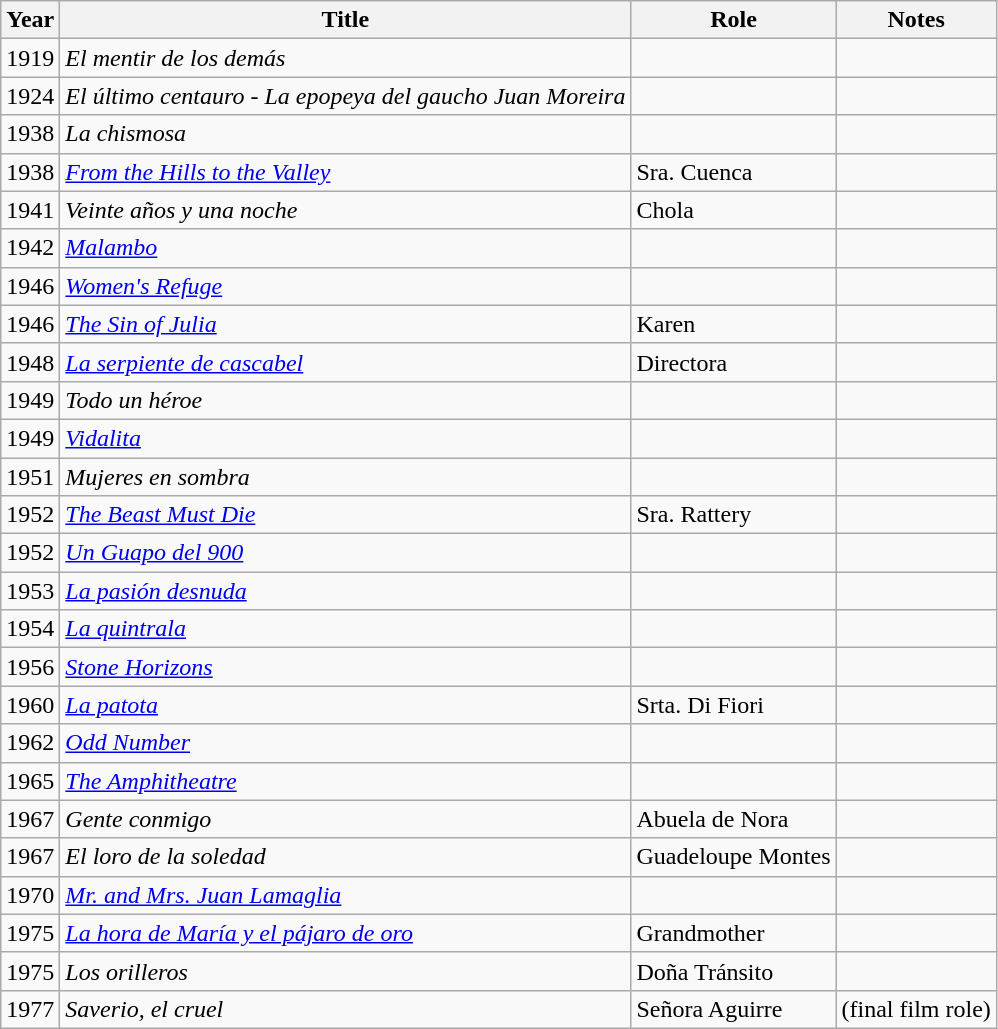<table class="wikitable">
<tr>
<th>Year</th>
<th>Title</th>
<th>Role</th>
<th>Notes</th>
</tr>
<tr>
<td>1919</td>
<td><em>El mentir de los demás</em></td>
<td></td>
<td></td>
</tr>
<tr>
<td>1924</td>
<td><em>El último centauro - La epopeya del gaucho Juan Moreira</em></td>
<td></td>
<td></td>
</tr>
<tr>
<td>1938</td>
<td><em>La chismosa</em></td>
<td></td>
<td></td>
</tr>
<tr>
<td>1938</td>
<td><em><a href='#'>From the Hills to the Valley</a></em></td>
<td>Sra. Cuenca</td>
<td></td>
</tr>
<tr>
<td>1941</td>
<td><em>Veinte años y una noche</em></td>
<td>Chola</td>
<td></td>
</tr>
<tr>
<td>1942</td>
<td><em><a href='#'>Malambo</a></em></td>
<td></td>
<td></td>
</tr>
<tr>
<td>1946</td>
<td><em><a href='#'>Women's Refuge</a></em></td>
<td></td>
<td></td>
</tr>
<tr>
<td>1946</td>
<td><em><a href='#'>The Sin of Julia</a></em></td>
<td>Karen</td>
<td></td>
</tr>
<tr>
<td>1948</td>
<td><em><a href='#'>La serpiente de cascabel</a></em></td>
<td>Directora</td>
<td></td>
</tr>
<tr>
<td>1949</td>
<td><em>Todo un héroe</em></td>
<td></td>
<td></td>
</tr>
<tr>
<td>1949</td>
<td><em><a href='#'>Vidalita</a></em></td>
<td></td>
<td></td>
</tr>
<tr>
<td>1951</td>
<td><em>Mujeres en sombra</em></td>
<td></td>
<td></td>
</tr>
<tr>
<td>1952</td>
<td><em><a href='#'>The Beast Must Die</a></em></td>
<td>Sra. Rattery</td>
<td></td>
</tr>
<tr>
<td>1952</td>
<td><em><a href='#'>Un Guapo del 900</a></em></td>
<td></td>
<td></td>
</tr>
<tr>
<td>1953</td>
<td><em><a href='#'>La pasión desnuda</a></em></td>
<td></td>
<td></td>
</tr>
<tr>
<td>1954</td>
<td><em><a href='#'>La quintrala</a></em></td>
<td></td>
<td></td>
</tr>
<tr>
<td>1956</td>
<td><em><a href='#'>Stone Horizons</a></em></td>
<td></td>
<td></td>
</tr>
<tr>
<td>1960</td>
<td><em><a href='#'>La patota</a></em></td>
<td>Srta. Di Fiori</td>
<td></td>
</tr>
<tr>
<td>1962</td>
<td><em><a href='#'>Odd Number</a></em></td>
<td></td>
<td></td>
</tr>
<tr>
<td>1965</td>
<td><em><a href='#'>The Amphitheatre</a></em></td>
<td></td>
<td></td>
</tr>
<tr>
<td>1967</td>
<td><em>Gente conmigo</em></td>
<td>Abuela de Nora</td>
<td></td>
</tr>
<tr>
<td>1967</td>
<td><em>El loro de la soledad</em></td>
<td>Guadeloupe Montes</td>
<td></td>
</tr>
<tr>
<td>1970</td>
<td><em><a href='#'>Mr. and Mrs. Juan Lamaglia</a></em></td>
<td></td>
<td></td>
</tr>
<tr>
<td>1975</td>
<td><em><a href='#'>La hora de María y el pájaro de oro</a></em></td>
<td>Grandmother</td>
<td></td>
</tr>
<tr>
<td>1975</td>
<td><em>Los orilleros</em></td>
<td>Doña Tránsito</td>
<td></td>
</tr>
<tr>
<td>1977</td>
<td><em>Saverio, el cruel</em></td>
<td>Señora Aguirre</td>
<td>(final film role)</td>
</tr>
</table>
